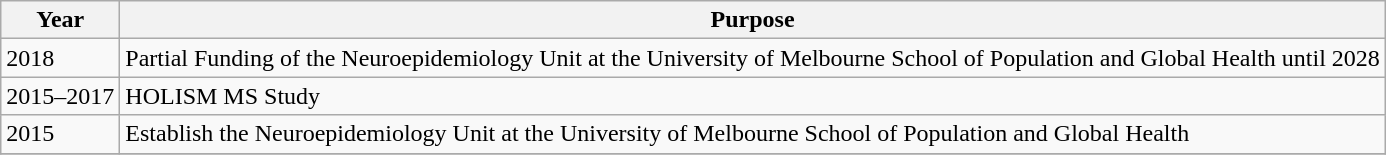<table class="wikitable">
<tr>
<th>Year</th>
<th>Purpose</th>
</tr>
<tr>
<td>2018</td>
<td>Partial Funding of the Neuroepidemiology Unit at the University of Melbourne School of Population and Global Health until 2028</td>
</tr>
<tr>
<td>2015–2017</td>
<td>HOLISM MS Study</td>
</tr>
<tr>
<td>2015</td>
<td>Establish the Neuroepidemiology Unit at the University of Melbourne School of Population and Global Health</td>
</tr>
<tr>
</tr>
</table>
